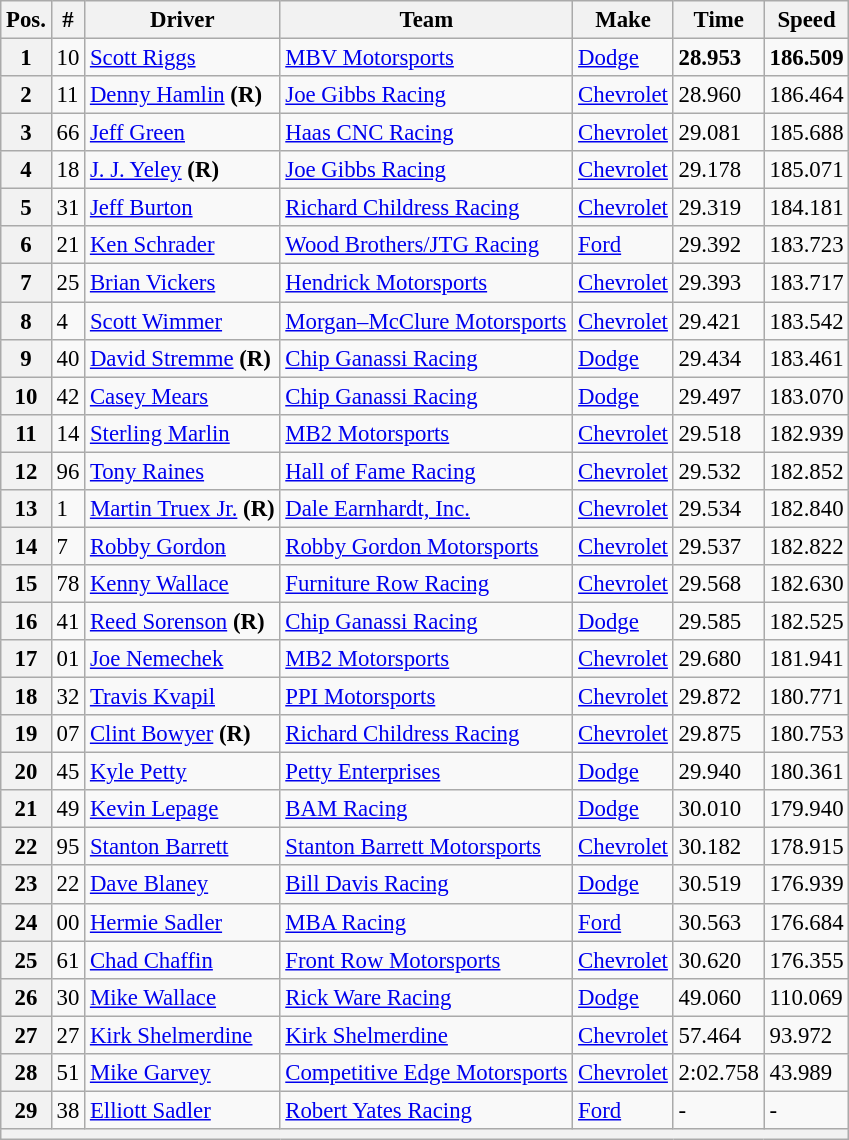<table class="wikitable" style="font-size:95%">
<tr>
<th>Pos.</th>
<th>#</th>
<th>Driver</th>
<th>Team</th>
<th>Make</th>
<th>Time</th>
<th>Speed</th>
</tr>
<tr>
<th>1</th>
<td>10</td>
<td><a href='#'>Scott Riggs</a></td>
<td><a href='#'>MBV Motorsports</a></td>
<td><a href='#'>Dodge</a></td>
<td><strong>28.953</strong></td>
<td><strong>186.509</strong></td>
</tr>
<tr>
<th>2</th>
<td>11</td>
<td><a href='#'>Denny Hamlin</a> <strong>(R)</strong></td>
<td><a href='#'>Joe Gibbs Racing</a></td>
<td><a href='#'>Chevrolet</a></td>
<td>28.960</td>
<td>186.464</td>
</tr>
<tr>
<th>3</th>
<td>66</td>
<td><a href='#'>Jeff Green</a></td>
<td><a href='#'>Haas CNC Racing</a></td>
<td><a href='#'>Chevrolet</a></td>
<td>29.081</td>
<td>185.688</td>
</tr>
<tr>
<th>4</th>
<td>18</td>
<td><a href='#'>J. J. Yeley</a> <strong>(R)</strong></td>
<td><a href='#'>Joe Gibbs Racing</a></td>
<td><a href='#'>Chevrolet</a></td>
<td>29.178</td>
<td>185.071</td>
</tr>
<tr>
<th>5</th>
<td>31</td>
<td><a href='#'>Jeff Burton</a></td>
<td><a href='#'>Richard Childress Racing</a></td>
<td><a href='#'>Chevrolet</a></td>
<td>29.319</td>
<td>184.181</td>
</tr>
<tr>
<th>6</th>
<td>21</td>
<td><a href='#'>Ken Schrader</a></td>
<td><a href='#'>Wood Brothers/JTG Racing</a></td>
<td><a href='#'>Ford</a></td>
<td>29.392</td>
<td>183.723</td>
</tr>
<tr>
<th>7</th>
<td>25</td>
<td><a href='#'>Brian Vickers</a></td>
<td><a href='#'>Hendrick Motorsports</a></td>
<td><a href='#'>Chevrolet</a></td>
<td>29.393</td>
<td>183.717</td>
</tr>
<tr>
<th>8</th>
<td>4</td>
<td><a href='#'>Scott Wimmer</a></td>
<td><a href='#'>Morgan–McClure Motorsports</a></td>
<td><a href='#'>Chevrolet</a></td>
<td>29.421</td>
<td>183.542</td>
</tr>
<tr>
<th>9</th>
<td>40</td>
<td><a href='#'>David Stremme</a> <strong>(R)</strong></td>
<td><a href='#'>Chip Ganassi Racing</a></td>
<td><a href='#'>Dodge</a></td>
<td>29.434</td>
<td>183.461</td>
</tr>
<tr>
<th>10</th>
<td>42</td>
<td><a href='#'>Casey Mears</a></td>
<td><a href='#'>Chip Ganassi Racing</a></td>
<td><a href='#'>Dodge</a></td>
<td>29.497</td>
<td>183.070</td>
</tr>
<tr>
<th>11</th>
<td>14</td>
<td><a href='#'>Sterling Marlin</a></td>
<td><a href='#'>MB2 Motorsports</a></td>
<td><a href='#'>Chevrolet</a></td>
<td>29.518</td>
<td>182.939</td>
</tr>
<tr>
<th>12</th>
<td>96</td>
<td><a href='#'>Tony Raines</a></td>
<td><a href='#'>Hall of Fame Racing</a></td>
<td><a href='#'>Chevrolet</a></td>
<td>29.532</td>
<td>182.852</td>
</tr>
<tr>
<th>13</th>
<td>1</td>
<td><a href='#'>Martin Truex Jr.</a> <strong>(R)</strong></td>
<td><a href='#'>Dale Earnhardt, Inc.</a></td>
<td><a href='#'>Chevrolet</a></td>
<td>29.534</td>
<td>182.840</td>
</tr>
<tr>
<th>14</th>
<td>7</td>
<td><a href='#'>Robby Gordon</a></td>
<td><a href='#'>Robby Gordon Motorsports</a></td>
<td><a href='#'>Chevrolet</a></td>
<td>29.537</td>
<td>182.822</td>
</tr>
<tr>
<th>15</th>
<td>78</td>
<td><a href='#'>Kenny Wallace</a></td>
<td><a href='#'>Furniture Row Racing</a></td>
<td><a href='#'>Chevrolet</a></td>
<td>29.568</td>
<td>182.630</td>
</tr>
<tr>
<th>16</th>
<td>41</td>
<td><a href='#'>Reed Sorenson</a> <strong>(R)</strong></td>
<td><a href='#'>Chip Ganassi Racing</a></td>
<td><a href='#'>Dodge</a></td>
<td>29.585</td>
<td>182.525</td>
</tr>
<tr>
<th>17</th>
<td>01</td>
<td><a href='#'>Joe Nemechek</a></td>
<td><a href='#'>MB2 Motorsports</a></td>
<td><a href='#'>Chevrolet</a></td>
<td>29.680</td>
<td>181.941</td>
</tr>
<tr>
<th>18</th>
<td>32</td>
<td><a href='#'>Travis Kvapil</a></td>
<td><a href='#'>PPI Motorsports</a></td>
<td><a href='#'>Chevrolet</a></td>
<td>29.872</td>
<td>180.771</td>
</tr>
<tr>
<th>19</th>
<td>07</td>
<td><a href='#'>Clint Bowyer</a> <strong>(R)</strong></td>
<td><a href='#'>Richard Childress Racing</a></td>
<td><a href='#'>Chevrolet</a></td>
<td>29.875</td>
<td>180.753</td>
</tr>
<tr>
<th>20</th>
<td>45</td>
<td><a href='#'>Kyle Petty</a></td>
<td><a href='#'>Petty Enterprises</a></td>
<td><a href='#'>Dodge</a></td>
<td>29.940</td>
<td>180.361</td>
</tr>
<tr>
<th>21</th>
<td>49</td>
<td><a href='#'>Kevin Lepage</a></td>
<td><a href='#'>BAM Racing</a></td>
<td><a href='#'>Dodge</a></td>
<td>30.010</td>
<td>179.940</td>
</tr>
<tr>
<th>22</th>
<td>95</td>
<td><a href='#'>Stanton Barrett</a></td>
<td><a href='#'>Stanton Barrett Motorsports</a></td>
<td><a href='#'>Chevrolet</a></td>
<td>30.182</td>
<td>178.915</td>
</tr>
<tr>
<th>23</th>
<td>22</td>
<td><a href='#'>Dave Blaney</a></td>
<td><a href='#'>Bill Davis Racing</a></td>
<td><a href='#'>Dodge</a></td>
<td>30.519</td>
<td>176.939</td>
</tr>
<tr>
<th>24</th>
<td>00</td>
<td><a href='#'>Hermie Sadler</a></td>
<td><a href='#'>MBA Racing</a></td>
<td><a href='#'>Ford</a></td>
<td>30.563</td>
<td>176.684</td>
</tr>
<tr>
<th>25</th>
<td>61</td>
<td><a href='#'>Chad Chaffin</a></td>
<td><a href='#'>Front Row Motorsports</a></td>
<td><a href='#'>Chevrolet</a></td>
<td>30.620</td>
<td>176.355</td>
</tr>
<tr>
<th>26</th>
<td>30</td>
<td><a href='#'>Mike Wallace</a></td>
<td><a href='#'>Rick Ware Racing</a></td>
<td><a href='#'>Dodge</a></td>
<td>49.060</td>
<td>110.069</td>
</tr>
<tr>
<th>27</th>
<td>27</td>
<td><a href='#'>Kirk Shelmerdine</a></td>
<td><a href='#'>Kirk Shelmerdine</a></td>
<td><a href='#'>Chevrolet</a></td>
<td>57.464</td>
<td>93.972</td>
</tr>
<tr>
<th>28</th>
<td>51</td>
<td><a href='#'>Mike Garvey</a></td>
<td><a href='#'>Competitive Edge Motorsports</a></td>
<td><a href='#'>Chevrolet</a></td>
<td>2:02.758</td>
<td>43.989</td>
</tr>
<tr>
<th>29</th>
<td>38</td>
<td><a href='#'>Elliott Sadler</a></td>
<td><a href='#'>Robert Yates Racing</a></td>
<td><a href='#'>Ford</a></td>
<td>-</td>
<td>-</td>
</tr>
<tr>
<th colspan="7"></th>
</tr>
</table>
